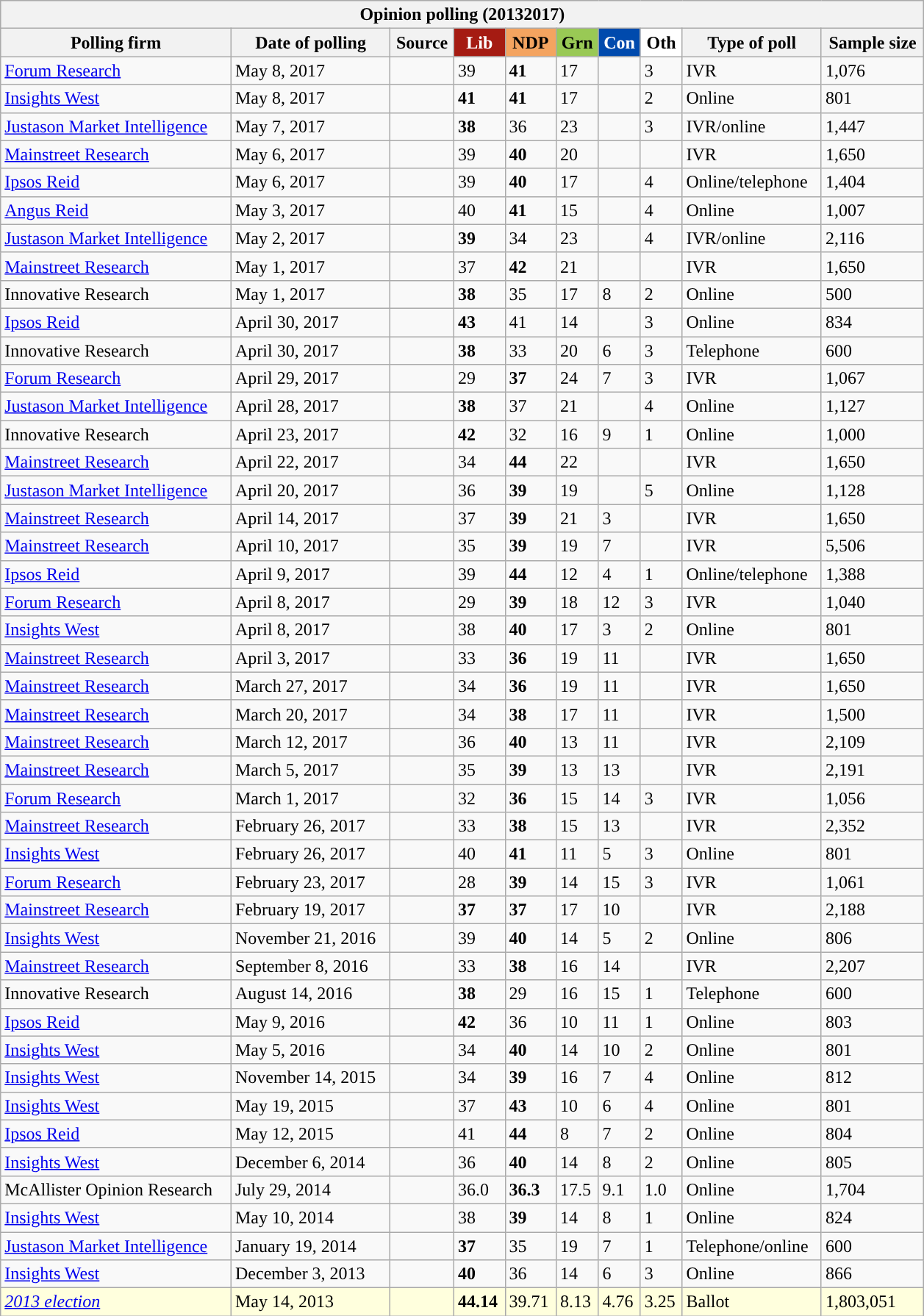<table class="wikitable collapsible">
<tr style="background-color:#E9E9E9">
<th width=830px, colspan="10">Opinion polling (20132017)</th>
</tr>
<tr style="background-color:#E9E9E9">
<th>Polling firm</th>
<th>Date of polling</th>
<th>Source</th>
<th style="background: #A51B12; color: white">Lib</th>
<th style="background: #F4A460;">NDP</th>
<th style="background: #99C955;">Grn</th>
<th style="background: #004AAD; color: white">Con</th>
<th style="background: #FFFFFF;">Oth</th>
<th>Type of poll</th>
<th>Sample size</th>
</tr>
<tr>
<td><a href='#'>Forum Research</a></td>
<td>May 8, 2017</td>
<td></td>
<td>39</td>
<td style="background-color:"><strong>41</strong></td>
<td>17</td>
<td></td>
<td>3</td>
<td>IVR</td>
<td>1,076</td>
</tr>
<tr>
<td><a href='#'>Insights West</a></td>
<td>May 8, 2017</td>
<td></td>
<td style="background-color:"><strong>41</strong></td>
<td style="background-color:"><strong>41</strong></td>
<td>17</td>
<td></td>
<td>2</td>
<td>Online</td>
<td>801</td>
</tr>
<tr>
<td><a href='#'>Justason Market Intelligence</a></td>
<td>May 7, 2017</td>
<td></td>
<td style="background-color:"><strong>38</strong></td>
<td>36</td>
<td>23</td>
<td></td>
<td>3</td>
<td>IVR/online</td>
<td>1,447</td>
</tr>
<tr>
<td><a href='#'>Mainstreet Research</a></td>
<td>May 6, 2017</td>
<td></td>
<td>39</td>
<td style="background-color:"><strong>40</strong></td>
<td>20</td>
<td></td>
<td></td>
<td>IVR</td>
<td>1,650</td>
</tr>
<tr>
<td><a href='#'>Ipsos Reid</a></td>
<td>May 6, 2017</td>
<td></td>
<td>39</td>
<td style="background-color:"><strong>40</strong></td>
<td>17</td>
<td></td>
<td>4</td>
<td>Online/telephone</td>
<td>1,404</td>
</tr>
<tr>
<td><a href='#'>Angus Reid</a></td>
<td>May 3, 2017</td>
<td></td>
<td>40</td>
<td style="background-color:"><strong>41</strong></td>
<td>15</td>
<td></td>
<td>4</td>
<td>Online</td>
<td>1,007</td>
</tr>
<tr>
<td><a href='#'>Justason Market Intelligence</a></td>
<td>May 2, 2017</td>
<td></td>
<td style="background-color:"><strong>39</strong></td>
<td>34</td>
<td>23</td>
<td></td>
<td>4</td>
<td>IVR/online</td>
<td>2,116</td>
</tr>
<tr>
<td><a href='#'>Mainstreet Research</a></td>
<td>May 1, 2017</td>
<td></td>
<td>37</td>
<td style="background-color:"><strong>42</strong></td>
<td>21</td>
<td></td>
<td></td>
<td>IVR</td>
<td>1,650</td>
</tr>
<tr>
<td>Innovative Research</td>
<td>May 1, 2017</td>
<td></td>
<td style="background-color:"><strong>38</strong></td>
<td>35</td>
<td>17</td>
<td>8</td>
<td>2</td>
<td>Online</td>
<td>500</td>
</tr>
<tr>
<td><a href='#'>Ipsos Reid</a></td>
<td>April 30, 2017</td>
<td></td>
<td style="background-color:"><strong>43</strong></td>
<td>41</td>
<td>14</td>
<td></td>
<td>3</td>
<td>Online</td>
<td>834</td>
</tr>
<tr>
<td>Innovative Research</td>
<td>April 30, 2017</td>
<td></td>
<td style="background-color:"><strong>38</strong></td>
<td>33</td>
<td>20</td>
<td>6</td>
<td>3</td>
<td>Telephone</td>
<td>600</td>
</tr>
<tr>
<td><a href='#'>Forum Research</a></td>
<td>April 29, 2017</td>
<td></td>
<td>29</td>
<td style="background-color:"><strong>37</strong></td>
<td>24</td>
<td>7</td>
<td>3</td>
<td>IVR</td>
<td>1,067</td>
</tr>
<tr>
<td><a href='#'>Justason Market Intelligence</a></td>
<td>April 28, 2017</td>
<td></td>
<td style="background-color:"><strong>38</strong></td>
<td>37</td>
<td>21</td>
<td></td>
<td>4</td>
<td>Online</td>
<td>1,127</td>
</tr>
<tr>
<td>Innovative Research</td>
<td>April 23, 2017</td>
<td></td>
<td style="background-color:"><strong>42</strong></td>
<td>32</td>
<td>16</td>
<td>9</td>
<td>1</td>
<td>Online</td>
<td>1,000</td>
</tr>
<tr>
<td><a href='#'>Mainstreet Research</a></td>
<td>April 22, 2017</td>
<td></td>
<td>34</td>
<td style="background-color:"><strong>44</strong></td>
<td>22</td>
<td></td>
<td></td>
<td>IVR</td>
<td>1,650</td>
</tr>
<tr>
<td><a href='#'>Justason Market Intelligence</a></td>
<td>April 20, 2017</td>
<td></td>
<td>36</td>
<td style="background-color:"><strong>39</strong></td>
<td>19</td>
<td></td>
<td>5</td>
<td>Online</td>
<td>1,128</td>
</tr>
<tr>
<td><a href='#'>Mainstreet Research</a></td>
<td>April 14, 2017</td>
<td></td>
<td>37</td>
<td style="background-color:"><strong>39</strong></td>
<td>21</td>
<td>3</td>
<td></td>
<td>IVR</td>
<td>1,650</td>
</tr>
<tr>
<td><a href='#'>Mainstreet Research</a></td>
<td>April 10, 2017</td>
<td></td>
<td>35</td>
<td style="background-color:"><strong>39</strong></td>
<td>19</td>
<td>7</td>
<td></td>
<td>IVR</td>
<td>5,506</td>
</tr>
<tr>
<td><a href='#'>Ipsos Reid</a></td>
<td>April 9, 2017</td>
<td></td>
<td>39</td>
<td style="background-color:"><strong>44</strong></td>
<td>12</td>
<td>4</td>
<td>1</td>
<td>Online/telephone</td>
<td>1,388</td>
</tr>
<tr>
<td><a href='#'>Forum Research</a></td>
<td>April 8, 2017</td>
<td></td>
<td>29</td>
<td style="background-color:"><strong>39</strong></td>
<td>18</td>
<td>12</td>
<td>3</td>
<td>IVR</td>
<td>1,040</td>
</tr>
<tr>
<td><a href='#'>Insights West</a></td>
<td>April 8, 2017</td>
<td></td>
<td>38</td>
<td style="background-color:"><strong>40</strong></td>
<td>17</td>
<td>3</td>
<td>2</td>
<td>Online</td>
<td>801</td>
</tr>
<tr>
<td><a href='#'>Mainstreet Research</a></td>
<td>April 3, 2017</td>
<td></td>
<td>33</td>
<td style="background-color:"><strong>36</strong></td>
<td>19</td>
<td>11</td>
<td></td>
<td>IVR</td>
<td>1,650</td>
</tr>
<tr>
<td><a href='#'>Mainstreet Research</a></td>
<td>March 27, 2017</td>
<td></td>
<td>34</td>
<td style="background-color:"><strong>36</strong></td>
<td>19</td>
<td>11</td>
<td></td>
<td>IVR</td>
<td>1,650</td>
</tr>
<tr>
<td><a href='#'>Mainstreet Research</a></td>
<td>March 20, 2017</td>
<td></td>
<td>34</td>
<td style="background-color:"><strong>38</strong></td>
<td>17</td>
<td>11</td>
<td></td>
<td>IVR</td>
<td>1,500</td>
</tr>
<tr>
<td><a href='#'>Mainstreet Research</a></td>
<td>March 12, 2017</td>
<td></td>
<td>36</td>
<td style="background-color:"><strong>40</strong></td>
<td>13</td>
<td>11</td>
<td></td>
<td>IVR</td>
<td>2,109</td>
</tr>
<tr>
<td><a href='#'>Mainstreet Research</a></td>
<td>March 5, 2017</td>
<td></td>
<td>35</td>
<td style="background-color:"><strong>39</strong></td>
<td>13</td>
<td>13</td>
<td></td>
<td>IVR</td>
<td>2,191</td>
</tr>
<tr>
<td><a href='#'>Forum Research</a></td>
<td>March 1, 2017</td>
<td></td>
<td>32</td>
<td style="background-color:"><strong>36</strong></td>
<td>15</td>
<td>14</td>
<td>3</td>
<td>IVR</td>
<td>1,056</td>
</tr>
<tr>
<td><a href='#'>Mainstreet Research</a></td>
<td>February 26, 2017</td>
<td></td>
<td>33</td>
<td style="background-color:"><strong>38</strong></td>
<td>15</td>
<td>13</td>
<td></td>
<td>IVR</td>
<td>2,352</td>
</tr>
<tr>
<td><a href='#'>Insights West</a></td>
<td>February 26, 2017</td>
<td></td>
<td>40</td>
<td style="background-color:"><strong>41</strong></td>
<td>11</td>
<td>5</td>
<td>3</td>
<td>Online</td>
<td>801</td>
</tr>
<tr>
<td><a href='#'>Forum Research</a></td>
<td>February 23, 2017</td>
<td></td>
<td>28</td>
<td style="background-color:"><strong>39</strong></td>
<td>14</td>
<td>15</td>
<td>3</td>
<td>IVR</td>
<td>1,061</td>
</tr>
<tr>
<td><a href='#'>Mainstreet Research</a></td>
<td>February 19, 2017</td>
<td></td>
<td style="background-color:"><strong>37</strong></td>
<td style="background-color:"><strong>37</strong></td>
<td>17</td>
<td>10</td>
<td></td>
<td>IVR</td>
<td>2,188</td>
</tr>
<tr>
<td><a href='#'>Insights West</a></td>
<td>November 21, 2016</td>
<td></td>
<td>39</td>
<td style="background-color:"><strong>40</strong></td>
<td>14</td>
<td>5</td>
<td>2</td>
<td>Online</td>
<td>806</td>
</tr>
<tr>
<td><a href='#'>Mainstreet Research</a></td>
<td>September 8, 2016</td>
<td></td>
<td>33</td>
<td style="background-color:"><strong>38</strong></td>
<td>16</td>
<td>14</td>
<td></td>
<td>IVR</td>
<td>2,207</td>
</tr>
<tr>
<td>Innovative Research</td>
<td>August 14, 2016</td>
<td></td>
<td style="background-color:"><strong>38</strong></td>
<td>29</td>
<td>16</td>
<td>15</td>
<td>1</td>
<td>Telephone</td>
<td>600</td>
</tr>
<tr>
<td><a href='#'>Ipsos Reid</a></td>
<td>May 9, 2016</td>
<td></td>
<td style="background-color:"><strong>42</strong></td>
<td>36</td>
<td>10</td>
<td>11</td>
<td>1</td>
<td>Online</td>
<td>803</td>
</tr>
<tr>
<td><a href='#'>Insights West</a></td>
<td>May 5, 2016</td>
<td></td>
<td>34</td>
<td style="background-color:"><strong>40</strong></td>
<td>14</td>
<td>10</td>
<td>2</td>
<td>Online</td>
<td>801</td>
</tr>
<tr>
<td><a href='#'>Insights West</a></td>
<td>November 14, 2015</td>
<td></td>
<td>34</td>
<td style="background-color:"><strong>39</strong></td>
<td>16</td>
<td>7</td>
<td>4</td>
<td>Online</td>
<td>812</td>
</tr>
<tr>
<td><a href='#'>Insights West</a></td>
<td>May 19, 2015</td>
<td></td>
<td>37</td>
<td style="background-color:"><strong>43</strong></td>
<td>10</td>
<td>6</td>
<td>4</td>
<td>Online</td>
<td>801</td>
</tr>
<tr>
<td><a href='#'>Ipsos Reid</a></td>
<td>May 12, 2015</td>
<td></td>
<td>41</td>
<td style="background-color:"><strong>44</strong></td>
<td>8</td>
<td>7</td>
<td>2</td>
<td>Online</td>
<td>804</td>
</tr>
<tr>
<td><a href='#'>Insights West</a></td>
<td>December 6, 2014</td>
<td></td>
<td>36</td>
<td style="background-color:"><strong>40</strong></td>
<td>14</td>
<td>8</td>
<td>2</td>
<td>Online</td>
<td>805</td>
</tr>
<tr>
<td>McAllister Opinion Research</td>
<td>July 29, 2014</td>
<td></td>
<td>36.0</td>
<td style="background-color:"><strong>36.3</strong></td>
<td>17.5</td>
<td>9.1</td>
<td>1.0</td>
<td>Online</td>
<td>1,704</td>
</tr>
<tr>
<td><a href='#'>Insights West</a></td>
<td>May 10, 2014</td>
<td></td>
<td>38</td>
<td style="background-color:"><strong>39</strong></td>
<td>14</td>
<td>8</td>
<td>1</td>
<td>Online</td>
<td>824</td>
</tr>
<tr>
<td><a href='#'>Justason Market Intelligence</a></td>
<td>January 19, 2014</td>
<td></td>
<td style="background-color:"><strong>37</strong></td>
<td>35</td>
<td>19</td>
<td>7</td>
<td>1</td>
<td>Telephone/online</td>
<td>600</td>
</tr>
<tr>
<td><a href='#'>Insights West</a></td>
<td>December 3, 2013</td>
<td></td>
<td style="background-color:"><strong>40</strong></td>
<td>36</td>
<td>14</td>
<td>6</td>
<td>3</td>
<td>Online</td>
<td>866</td>
</tr>
<tr>
<td style="background:#ffd;"><em><a href='#'>2013 election</a></em></td>
<td style="background:#ffd;">May 14, 2013</td>
<td style="background:#ffd;"></td>
<td style="background:#ffd;"><strong>44.14</strong></td>
<td style="background:#ffd;">39.71</td>
<td style="background:#ffd;">8.13</td>
<td style="background:#ffd;">4.76</td>
<td style="background:#ffd;">3.25</td>
<td style="background:#ffd;">Ballot</td>
<td style="background:#ffd;">1,803,051</td>
</tr>
</table>
